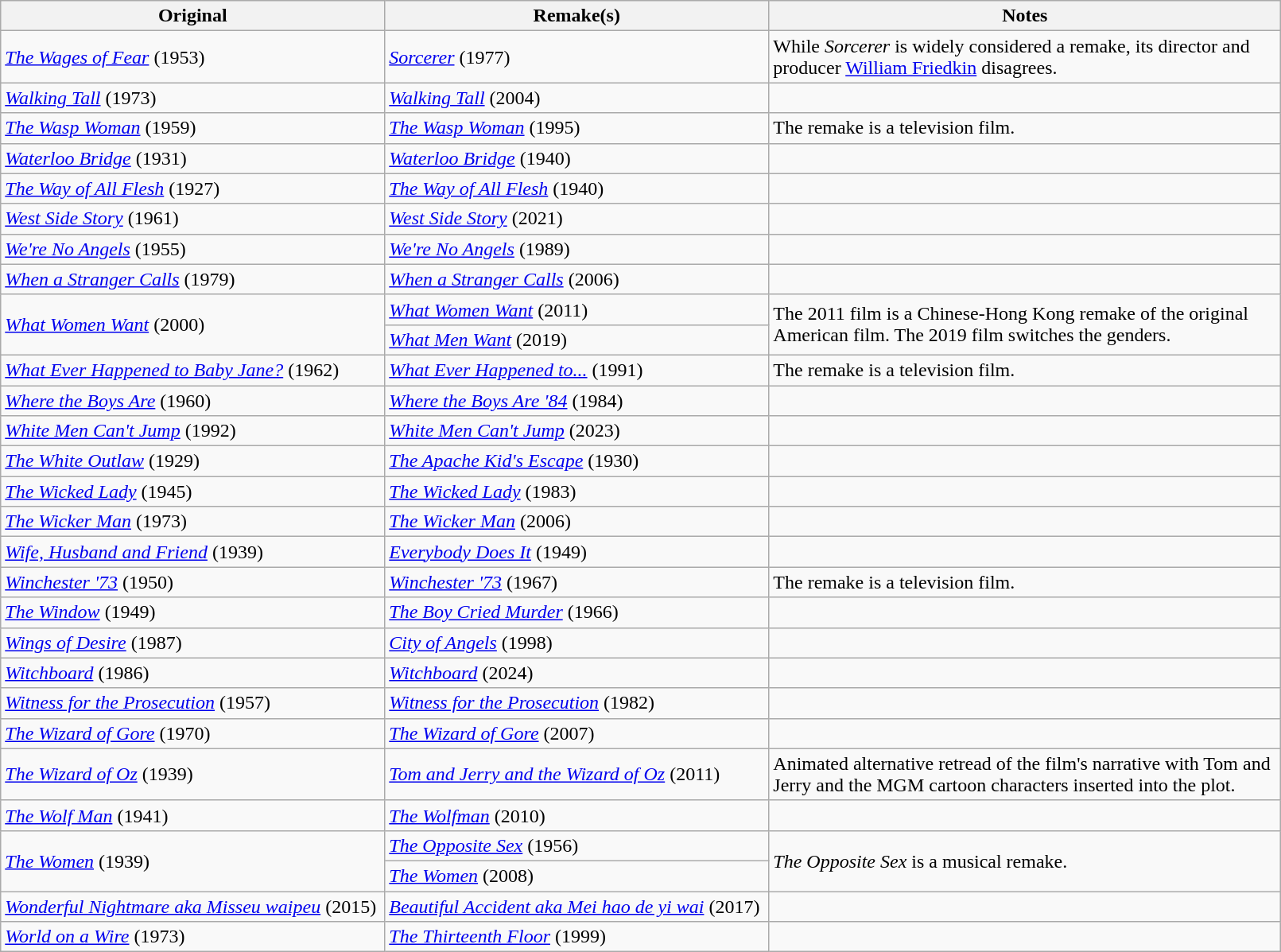<table class="wikitable" style="width:85%">
<tr>
<th style="width:30%">Original</th>
<th style="width:30%">Remake(s)</th>
<th>Notes</th>
</tr>
<tr>
<td><em><a href='#'>The Wages of Fear</a></em> (1953)</td>
<td><em><a href='#'>Sorcerer</a></em> (1977)</td>
<td>While <em>Sorcerer</em> is widely considered a remake, its director and producer <a href='#'>William Friedkin</a> disagrees.</td>
</tr>
<tr>
<td><em><a href='#'>Walking Tall</a></em> (1973)</td>
<td><em><a href='#'>Walking Tall</a></em> (2004)</td>
<td></td>
</tr>
<tr>
<td><em><a href='#'>The Wasp Woman</a></em> (1959)</td>
<td><em><a href='#'>The Wasp Woman</a></em> (1995)</td>
<td>The remake is a television film.</td>
</tr>
<tr>
<td><em><a href='#'>Waterloo Bridge</a></em> (1931)</td>
<td><em><a href='#'>Waterloo Bridge</a></em> (1940)</td>
<td></td>
</tr>
<tr>
<td><em><a href='#'>The Way of All Flesh</a></em> (1927)</td>
<td><em><a href='#'>The Way of All Flesh</a></em> (1940)</td>
<td></td>
</tr>
<tr>
<td><em><a href='#'>West Side Story</a></em> (1961)</td>
<td><em><a href='#'>West Side Story</a></em> (2021)</td>
<td></td>
</tr>
<tr>
<td><em><a href='#'>We're No Angels</a></em> (1955)</td>
<td><em><a href='#'>We're No Angels</a></em> (1989)</td>
<td></td>
</tr>
<tr>
<td><em><a href='#'>When a Stranger Calls</a></em> (1979)</td>
<td><em><a href='#'>When a Stranger Calls</a></em> (2006)</td>
<td></td>
</tr>
<tr>
<td rowspan="2"><em><a href='#'>What Women Want</a></em> (2000)</td>
<td><em><a href='#'>What Women Want</a></em> (2011)</td>
<td rowspan="2">The 2011 film is a Chinese-Hong Kong remake of the original American film. The 2019 film switches the genders.</td>
</tr>
<tr>
<td><em><a href='#'>What Men Want</a></em> (2019)</td>
</tr>
<tr>
<td><em><a href='#'>What Ever Happened to Baby Jane?</a></em> (1962)</td>
<td><em><a href='#'>What Ever Happened to...</a></em> (1991)</td>
<td>The remake is a television film.</td>
</tr>
<tr>
<td><em><a href='#'>Where the Boys Are</a></em> (1960)</td>
<td><em><a href='#'>Where the Boys Are '84</a></em> (1984)</td>
<td></td>
</tr>
<tr>
<td><em><a href='#'>White Men Can't Jump</a></em> (1992)</td>
<td><em><a href='#'>White Men Can't Jump</a></em> (2023)</td>
<td></td>
</tr>
<tr>
<td><em><a href='#'>The White Outlaw</a></em> (1929)</td>
<td><em><a href='#'>The Apache Kid's Escape</a></em> (1930)</td>
<td></td>
</tr>
<tr>
<td><em><a href='#'>The Wicked Lady</a></em> (1945)</td>
<td><em><a href='#'>The Wicked Lady</a></em> (1983)</td>
<td></td>
</tr>
<tr>
<td><em><a href='#'>The Wicker Man</a></em> (1973)</td>
<td><em><a href='#'>The Wicker Man</a></em> (2006)</td>
<td></td>
</tr>
<tr>
<td><em><a href='#'>Wife, Husband and Friend</a></em> (1939)</td>
<td><em><a href='#'>Everybody Does It</a></em> (1949)</td>
<td></td>
</tr>
<tr>
<td><em><a href='#'>Winchester '73</a></em> (1950)</td>
<td><em><a href='#'>Winchester '73</a></em> (1967)</td>
<td>The remake is a television film.</td>
</tr>
<tr>
<td><em><a href='#'>The Window</a></em> (1949)</td>
<td><em><a href='#'>The Boy Cried Murder</a></em> (1966)</td>
<td></td>
</tr>
<tr>
<td><em><a href='#'>Wings of Desire</a></em> (1987)</td>
<td><em><a href='#'>City of Angels</a></em> (1998)</td>
<td></td>
</tr>
<tr>
<td><em><a href='#'>Witchboard</a></em> (1986)</td>
<td><em><a href='#'>Witchboard</a></em> (2024)</td>
<td></td>
</tr>
<tr>
<td><em><a href='#'>Witness for the Prosecution</a></em> (1957)</td>
<td><em><a href='#'>Witness for the Prosecution</a></em> (1982)</td>
<td></td>
</tr>
<tr>
<td><em><a href='#'>The Wizard of Gore</a></em> (1970)</td>
<td><em><a href='#'>The Wizard of Gore</a></em> (2007)</td>
<td></td>
</tr>
<tr>
<td><em><a href='#'>The Wizard of Oz</a></em> (1939)</td>
<td><em><a href='#'>Tom and Jerry and the Wizard of Oz</a></em> (2011)</td>
<td>Animated alternative retread of the film's narrative with Tom and Jerry and the MGM cartoon characters inserted into the plot.</td>
</tr>
<tr>
<td><em><a href='#'>The Wolf Man</a></em> (1941)</td>
<td><em><a href='#'>The Wolfman</a></em> (2010)</td>
<td></td>
</tr>
<tr>
<td rowspan="2"><em><a href='#'>The Women</a></em> (1939)</td>
<td><em><a href='#'>The Opposite Sex</a></em> (1956)</td>
<td rowspan="2"><em>The Opposite Sex</em> is a musical remake.</td>
</tr>
<tr>
<td><em><a href='#'>The Women</a></em> (2008)</td>
</tr>
<tr>
<td><em><a href='#'>Wonderful Nightmare aka Misseu waipeu</a></em> (2015)</td>
<td><em><a href='#'>Beautiful Accident aka Mei hao de yi wai</a></em> (2017)</td>
<td></td>
</tr>
<tr>
<td><em><a href='#'>World on a Wire</a></em> (1973)</td>
<td><em><a href='#'>The Thirteenth Floor</a></em> (1999)</td>
<td></td>
</tr>
</table>
